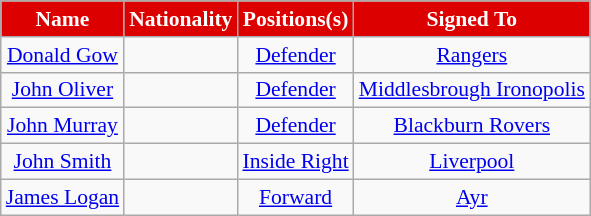<table class="wikitable" style="text-align:center; font-size:90%;">
<tr>
<th style="background:#DD0000; color:white; text-align:center;">Name</th>
<th style="background:#DD0000; color:white; text-align:center;">Nationality</th>
<th style="background:#DD0000; color:white; text-align:center;">Positions(s)</th>
<th style="background:#DD0000; color:white; text-align:center;">Signed To</th>
</tr>
<tr>
<td><a href='#'>Donald Gow</a></td>
<td></td>
<td><a href='#'>Defender</a></td>
<td><a href='#'>Rangers</a> </td>
</tr>
<tr>
<td><a href='#'>John Oliver</a></td>
<td></td>
<td><a href='#'>Defender</a></td>
<td><a href='#'>Middlesbrough Ironopolis</a></td>
</tr>
<tr>
<td><a href='#'>John Murray</a></td>
<td></td>
<td><a href='#'>Defender</a></td>
<td><a href='#'>Blackburn Rovers</a></td>
</tr>
<tr>
<td><a href='#'>John Smith</a></td>
<td></td>
<td><a href='#'>Inside Right</a></td>
<td><a href='#'>Liverpool</a></td>
</tr>
<tr>
<td><a href='#'>James Logan</a></td>
<td></td>
<td><a href='#'>Forward</a></td>
<td><a href='#'>Ayr</a> </td>
</tr>
</table>
